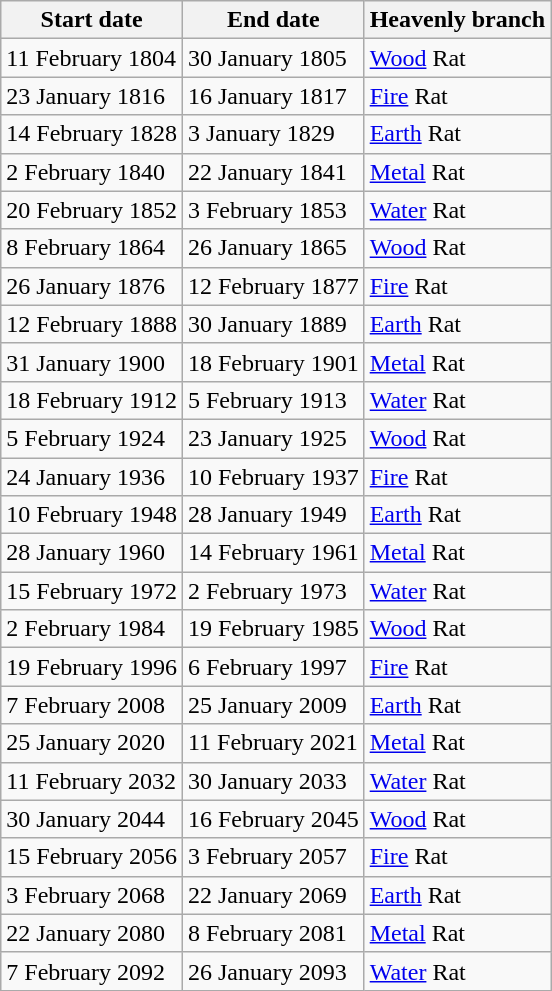<table class="wikitable">
<tr>
<th>Start date</th>
<th>End date</th>
<th>Heavenly branch</th>
</tr>
<tr>
<td>11 February 1804</td>
<td>30 January 1805</td>
<td><a href='#'>Wood</a> Rat</td>
</tr>
<tr>
<td>23 January 1816</td>
<td>16 January 1817</td>
<td><a href='#'>Fire</a> Rat</td>
</tr>
<tr>
<td>14 February 1828</td>
<td>3 January 1829</td>
<td><a href='#'>Earth</a> Rat</td>
</tr>
<tr>
<td>2 February 1840</td>
<td>22 January 1841</td>
<td><a href='#'>Metal</a> Rat</td>
</tr>
<tr>
<td>20 February 1852</td>
<td>3 February 1853</td>
<td><a href='#'>Water</a> Rat</td>
</tr>
<tr>
<td>8 February 1864</td>
<td>26 January 1865</td>
<td><a href='#'>Wood</a> Rat</td>
</tr>
<tr>
<td>26 January 1876</td>
<td>12 February 1877</td>
<td><a href='#'>Fire</a> Rat</td>
</tr>
<tr>
<td>12 February 1888</td>
<td>30 January 1889</td>
<td><a href='#'>Earth</a> Rat</td>
</tr>
<tr>
<td>31 January 1900</td>
<td>18 February 1901</td>
<td><a href='#'>Metal</a> Rat</td>
</tr>
<tr>
<td>18 February 1912</td>
<td>5 February 1913</td>
<td><a href='#'>Water</a> Rat</td>
</tr>
<tr>
<td>5 February 1924</td>
<td>23 January 1925</td>
<td><a href='#'>Wood</a> Rat</td>
</tr>
<tr>
<td>24 January 1936</td>
<td>10 February 1937</td>
<td><a href='#'>Fire</a> Rat</td>
</tr>
<tr>
<td>10 February 1948</td>
<td>28 January 1949</td>
<td><a href='#'>Earth</a> Rat</td>
</tr>
<tr>
<td>28 January 1960</td>
<td>14 February 1961</td>
<td><a href='#'>Metal</a> Rat</td>
</tr>
<tr>
<td>15 February 1972</td>
<td>2 February 1973</td>
<td><a href='#'>Water</a> Rat</td>
</tr>
<tr>
<td>2 February 1984</td>
<td>19 February 1985</td>
<td><a href='#'>Wood</a> Rat</td>
</tr>
<tr>
<td>19 February 1996</td>
<td>6 February 1997</td>
<td><a href='#'>Fire</a> Rat</td>
</tr>
<tr>
<td>7 February 2008</td>
<td>25 January 2009</td>
<td><a href='#'>Earth</a> Rat</td>
</tr>
<tr>
<td>25 January 2020</td>
<td>11 February 2021</td>
<td><a href='#'>Metal</a> Rat</td>
</tr>
<tr>
<td>11 February 2032</td>
<td>30 January 2033</td>
<td><a href='#'>Water</a> Rat</td>
</tr>
<tr>
<td>30 January 2044</td>
<td>16 February 2045</td>
<td><a href='#'>Wood</a> Rat</td>
</tr>
<tr>
<td>15 February 2056</td>
<td>3 February 2057</td>
<td><a href='#'>Fire</a> Rat</td>
</tr>
<tr>
<td>3 February 2068</td>
<td>22 January 2069</td>
<td><a href='#'>Earth</a> Rat</td>
</tr>
<tr>
<td>22 January 2080</td>
<td>8 February 2081</td>
<td><a href='#'>Metal</a> Rat</td>
</tr>
<tr>
<td>7 February 2092</td>
<td>26 January 2093</td>
<td><a href='#'>Water</a> Rat</td>
</tr>
</table>
